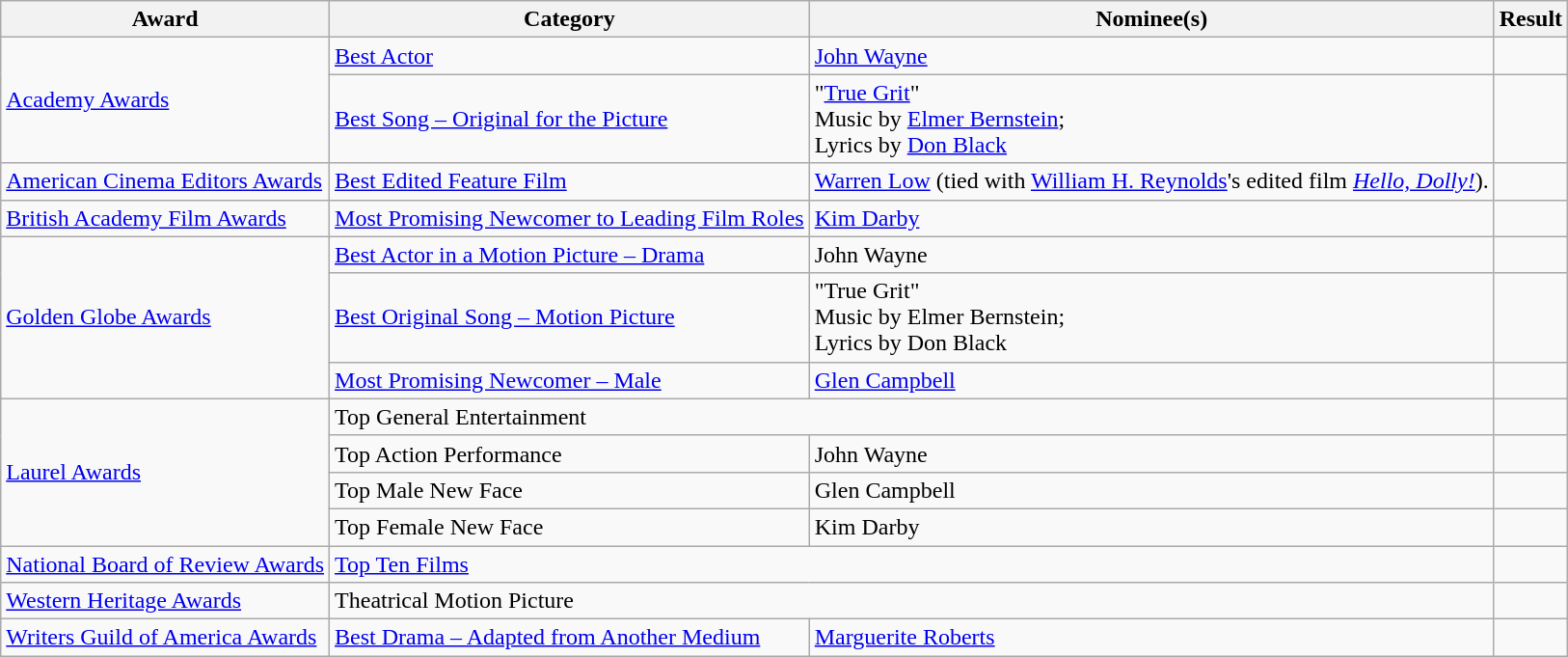<table class="wikitable plainrowheaders">
<tr>
<th>Award</th>
<th>Category</th>
<th>Nominee(s)</th>
<th>Result</th>
</tr>
<tr>
<td rowspan="2"><a href='#'>Academy Awards</a></td>
<td><a href='#'>Best Actor</a></td>
<td><a href='#'>John Wayne</a></td>
<td></td>
</tr>
<tr>
<td><a href='#'>Best Song – Original for the Picture</a></td>
<td>"<a href='#'>True Grit</a>" <br> Music by <a href='#'>Elmer Bernstein</a>; <br> Lyrics by <a href='#'>Don Black</a></td>
<td></td>
</tr>
<tr>
<td><a href='#'>American Cinema Editors Awards</a></td>
<td><a href='#'>Best Edited Feature Film</a></td>
<td><a href='#'>Warren Low</a> (tied with <a href='#'>William H. Reynolds</a>'s edited film <em><a href='#'>Hello, Dolly!</a></em>).</td>
<td></td>
</tr>
<tr>
<td><a href='#'>British Academy Film Awards</a></td>
<td><a href='#'>Most Promising Newcomer to Leading Film Roles</a></td>
<td><a href='#'>Kim Darby</a></td>
<td></td>
</tr>
<tr>
<td rowspan="3"><a href='#'>Golden Globe Awards</a></td>
<td><a href='#'>Best Actor in a Motion Picture – Drama</a></td>
<td>John Wayne</td>
<td></td>
</tr>
<tr>
<td><a href='#'>Best Original Song – Motion Picture</a></td>
<td>"True Grit" <br> Music by Elmer Bernstein; <br> Lyrics by Don Black</td>
<td></td>
</tr>
<tr>
<td><a href='#'>Most Promising Newcomer – Male</a></td>
<td><a href='#'>Glen Campbell</a></td>
<td></td>
</tr>
<tr>
<td rowspan="4"><a href='#'>Laurel Awards</a></td>
<td colspan="2">Top General Entertainment</td>
<td></td>
</tr>
<tr>
<td>Top Action Performance</td>
<td>John Wayne</td>
<td></td>
</tr>
<tr>
<td>Top Male New Face</td>
<td>Glen Campbell</td>
<td></td>
</tr>
<tr>
<td>Top Female New Face</td>
<td>Kim Darby</td>
<td></td>
</tr>
<tr>
<td><a href='#'>National Board of Review Awards</a></td>
<td colspan="2"><a href='#'>Top Ten Films</a></td>
<td></td>
</tr>
<tr>
<td><a href='#'>Western Heritage Awards</a></td>
<td colspan="2">Theatrical Motion Picture</td>
<td></td>
</tr>
<tr>
<td><a href='#'>Writers Guild of America Awards</a></td>
<td><a href='#'>Best Drama – Adapted from Another Medium</a></td>
<td><a href='#'>Marguerite Roberts</a></td>
<td></td>
</tr>
</table>
